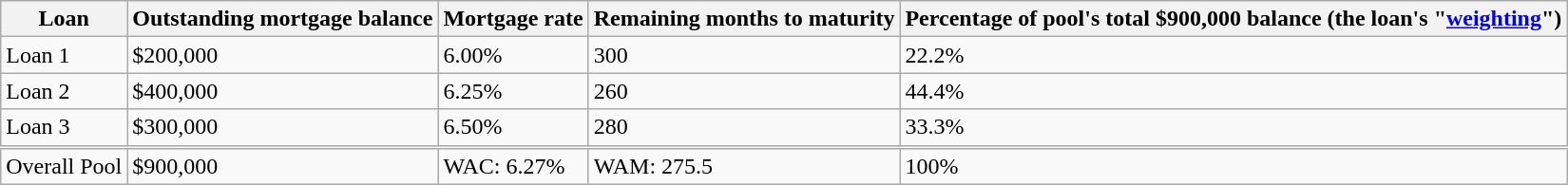<table class="wikitable">
<tr>
<th>Loan</th>
<th>Outstanding mortgage balance</th>
<th>Mortgage rate</th>
<th>Remaining months to maturity</th>
<th>Percentage of pool's total $900,000 balance (the loan's "<a href='#'>weighting</a>")</th>
</tr>
<tr>
<td>Loan 1</td>
<td>$200,000</td>
<td>6.00%</td>
<td>300</td>
<td>22.2%</td>
</tr>
<tr>
<td>Loan 2</td>
<td>$400,000</td>
<td>6.25%</td>
<td>260</td>
<td>44.4%</td>
</tr>
<tr>
<td>Loan 3</td>
<td>$300,000</td>
<td>6.50%</td>
<td>280</td>
<td>33.3%</td>
</tr>
<tr style="border-top-style: double;">
<td>Overall Pool</td>
<td>$900,000</td>
<td>WAC: 6.27%</td>
<td>WAM: 275.5</td>
<td>100%</td>
</tr>
</table>
